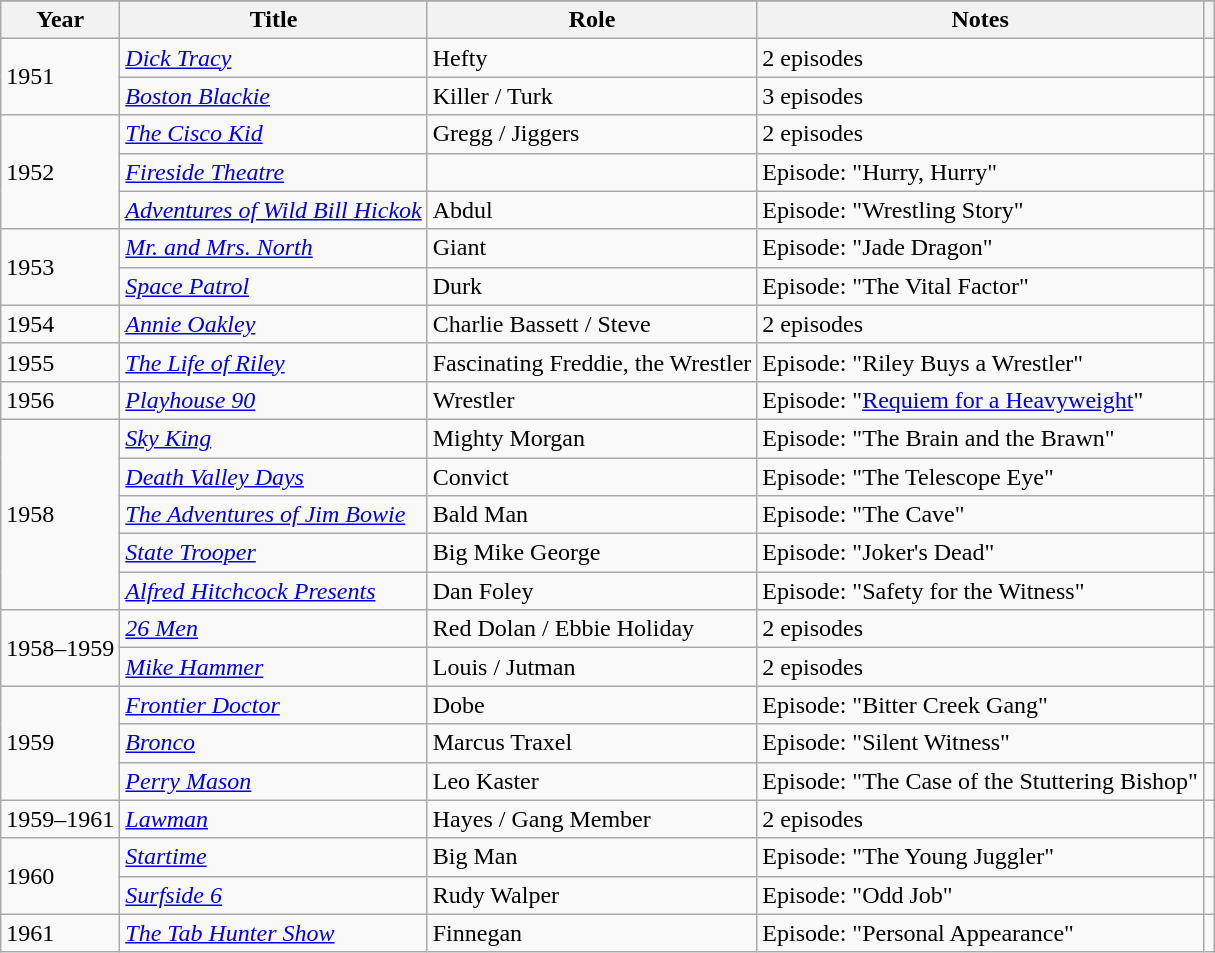<table class="wikitable sortable">
<tr>
</tr>
<tr>
<th>Year</th>
<th>Title</th>
<th>Role</th>
<th class="unsortable">Notes</th>
<th class="unsortable"></th>
</tr>
<tr>
<td rowspan=2>1951</td>
<td><em><a href='#'>Dick Tracy</a></em></td>
<td>Hefty</td>
<td>2 episodes</td>
<td align=center></td>
</tr>
<tr>
<td><em><a href='#'>Boston Blackie</a></em></td>
<td>Killer / Turk</td>
<td>3 episodes</td>
<td align=center></td>
</tr>
<tr>
<td rowspan=3>1952</td>
<td><em><a href='#'>The Cisco Kid</a></em></td>
<td>Gregg / Jiggers</td>
<td>2 episodes</td>
<td align=center></td>
</tr>
<tr>
<td><em><a href='#'>Fireside Theatre</a></em></td>
<td></td>
<td>Episode: "Hurry, Hurry"</td>
<td align=center></td>
</tr>
<tr>
<td><em><a href='#'>Adventures of Wild Bill Hickok</a></em></td>
<td>Abdul</td>
<td>Episode: "Wrestling Story"</td>
<td align=center></td>
</tr>
<tr>
<td rowspan=2>1953</td>
<td><em><a href='#'>Mr. and Mrs. North</a></em></td>
<td>Giant</td>
<td>Episode: "Jade Dragon"</td>
<td align=center></td>
</tr>
<tr>
<td><em><a href='#'>Space Patrol</a></em></td>
<td>Durk</td>
<td>Episode: "The Vital Factor"</td>
<td align=center></td>
</tr>
<tr>
<td>1954</td>
<td><em><a href='#'>Annie Oakley</a></em></td>
<td>Charlie Bassett / Steve</td>
<td>2 episodes</td>
<td align=center></td>
</tr>
<tr>
<td>1955</td>
<td><em><a href='#'>The Life of Riley</a></em></td>
<td>Fascinating Freddie, the Wrestler</td>
<td>Episode: "Riley Buys a Wrestler"</td>
<td align=center></td>
</tr>
<tr>
<td>1956</td>
<td><em><a href='#'>Playhouse 90</a></em></td>
<td>Wrestler</td>
<td>Episode: "<a href='#'>Requiem for a Heavyweight</a>"</td>
<td align=center></td>
</tr>
<tr>
<td rowspan=5>1958</td>
<td><em><a href='#'>Sky King</a></em></td>
<td>Mighty Morgan</td>
<td>Episode: "The Brain and the Brawn"</td>
<td align=center></td>
</tr>
<tr>
<td><em><a href='#'>Death Valley Days</a></em></td>
<td>Convict</td>
<td>Episode: "The Telescope Eye"</td>
<td align=center></td>
</tr>
<tr>
<td><em><a href='#'>The Adventures of Jim Bowie</a></em></td>
<td>Bald Man</td>
<td>Episode: "The Cave"</td>
<td align=center></td>
</tr>
<tr>
<td><em><a href='#'>State Trooper</a></em></td>
<td>Big Mike George</td>
<td>Episode: "Joker's Dead"</td>
<td align=center></td>
</tr>
<tr>
<td><em><a href='#'>Alfred Hitchcock Presents</a></em></td>
<td>Dan Foley</td>
<td>Episode: "Safety for the Witness"</td>
<td align=center></td>
</tr>
<tr>
<td rowspan=2>1958–1959</td>
<td><em><a href='#'>26 Men</a></em></td>
<td>Red Dolan / Ebbie Holiday</td>
<td>2 episodes</td>
<td align=center></td>
</tr>
<tr>
<td><em><a href='#'>Mike Hammer</a></em></td>
<td>Louis / Jutman</td>
<td>2 episodes</td>
<td align=center></td>
</tr>
<tr>
<td rowspan=3>1959</td>
<td><em><a href='#'>Frontier Doctor</a></em></td>
<td>Dobe</td>
<td>Episode: "Bitter Creek Gang"</td>
<td align=center></td>
</tr>
<tr>
<td><em><a href='#'>Bronco</a></em></td>
<td>Marcus Traxel</td>
<td>Episode: "Silent Witness"</td>
<td align=center></td>
</tr>
<tr>
<td><em><a href='#'>Perry Mason</a></em></td>
<td>Leo Kaster</td>
<td>Episode: "The Case of the Stuttering Bishop"</td>
<td align=center></td>
</tr>
<tr>
<td>1959–1961</td>
<td><em><a href='#'>Lawman</a></em></td>
<td>Hayes / Gang Member</td>
<td>2 episodes</td>
<td align=center></td>
</tr>
<tr>
<td rowspan=2>1960</td>
<td><em><a href='#'>Startime</a></em></td>
<td>Big Man</td>
<td>Episode: "The Young Juggler"</td>
<td align=center></td>
</tr>
<tr>
<td><em><a href='#'>Surfside 6</a></em></td>
<td>Rudy Walper</td>
<td>Episode: "Odd Job"</td>
<td align=center></td>
</tr>
<tr>
<td>1961</td>
<td><em><a href='#'>The Tab Hunter Show</a></em></td>
<td>Finnegan</td>
<td>Episode: "Personal Appearance"</td>
<td align=center></td>
</tr>
</table>
